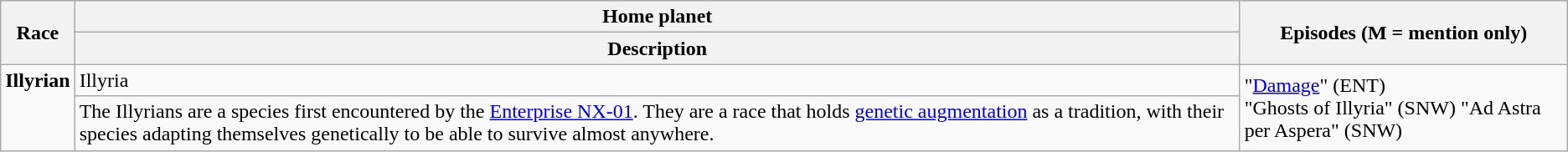<table class="wikitable">
<tr>
<th rowspan="2">Race</th>
<th>Home planet</th>
<th rowspan="2">Episodes (M = mention only)</th>
</tr>
<tr>
<th>Description</th>
</tr>
<tr>
<td rowspan="2" style="vertical-align: top;"><strong>Illyrian</strong> </td>
<td>Illyria</td>
<td rowspan="2">"<a href='#'>Damage</a>" (ENT)<br>"Ghosts of Illyria" (SNW)
"Ad Astra per Aspera" (SNW)</td>
</tr>
<tr>
<td>The Illyrians are a species first encountered by the <a href='#'>Enterprise NX-01</a>. They are a race that holds <a href='#'>genetic augmentation</a> as a tradition, with their species adapting themselves genetically to be able to survive almost anywhere.</td>
</tr>
</table>
